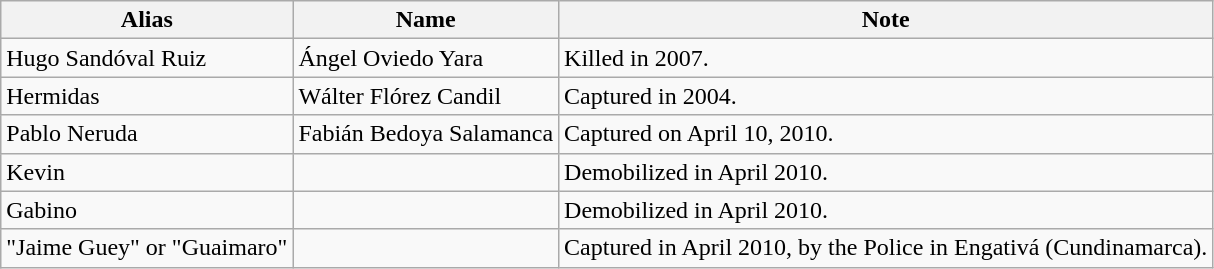<table class="wikitable">
<tr>
<th>Alias</th>
<th>Name</th>
<th>Note</th>
</tr>
<tr>
<td>Hugo Sandóval Ruiz</td>
<td>Ángel Oviedo Yara</td>
<td>Killed in 2007.</td>
</tr>
<tr>
<td>Hermidas</td>
<td>Wálter Flórez Candil</td>
<td>Captured in 2004.</td>
</tr>
<tr>
<td>Pablo Neruda</td>
<td>Fabián Bedoya Salamanca</td>
<td>Captured on April 10, 2010.</td>
</tr>
<tr>
<td>Kevin</td>
<td></td>
<td>Demobilized in April 2010.</td>
</tr>
<tr>
<td>Gabino</td>
<td></td>
<td>Demobilized in April 2010.</td>
</tr>
<tr>
<td>"Jaime Guey" or "Guaimaro"</td>
<td></td>
<td>Captured in April 2010, by the Police in Engativá (Cundinamarca).</td>
</tr>
</table>
